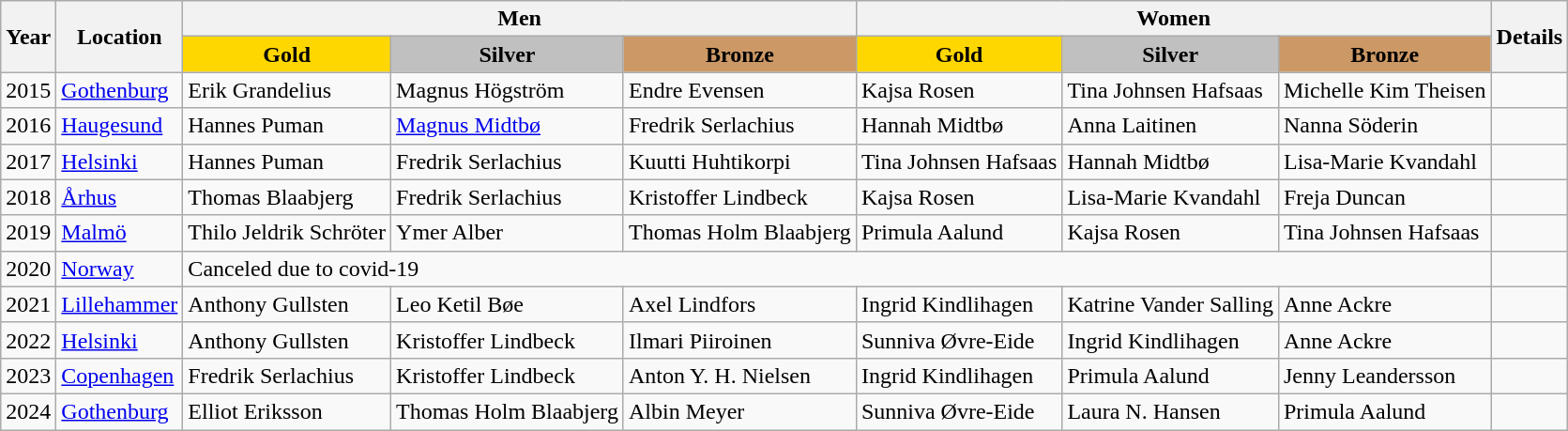<table class="wikitable">
<tr>
<th rowspan="2">Year</th>
<th rowspan="2">Location</th>
<th colspan="3">Men</th>
<th colspan="3">Women</th>
<th rowspan="2">Details</th>
</tr>
<tr style="text-align:center;">
<td bgcolor="gold"><strong>Gold</strong></td>
<td bgcolor="silver"><strong>Silver</strong></td>
<td bgcolor="cc9966"><strong>Bronze</strong></td>
<td bgcolor="gold"><strong>Gold</strong></td>
<td bgcolor="silver"><strong>Silver</strong></td>
<td bgcolor="cc9966"><strong>Bronze</strong></td>
</tr>
<tr>
<td>2015</td>
<td> <a href='#'>Gothenburg</a></td>
<td> Erik Grandelius</td>
<td> Magnus Högström</td>
<td> Endre Evensen</td>
<td> Kajsa Rosen</td>
<td> Tina Johnsen Hafsaas</td>
<td> Michelle Kim Theisen</td>
<td></td>
</tr>
<tr>
<td>2016</td>
<td> <a href='#'>Haugesund</a></td>
<td> Hannes Puman</td>
<td> <a href='#'>Magnus Midtbø</a></td>
<td> Fredrik Serlachius</td>
<td> Hannah Midtbø</td>
<td> Anna Laitinen</td>
<td> Nanna Söderin</td>
<td></td>
</tr>
<tr>
<td>2017</td>
<td> <a href='#'>Helsinki</a></td>
<td> Hannes Puman</td>
<td> Fredrik Serlachius</td>
<td> Kuutti Huhtikorpi</td>
<td> Tina Johnsen Hafsaas</td>
<td> Hannah Midtbø</td>
<td> Lisa-Marie Kvandahl</td>
<td></td>
</tr>
<tr>
<td>2018</td>
<td> <a href='#'>Århus</a></td>
<td> Thomas Blaabjerg</td>
<td> Fredrik Serlachius</td>
<td> Kristoffer Lindbeck</td>
<td> Kajsa Rosen</td>
<td> Lisa-Marie Kvandahl</td>
<td> Freja Duncan</td>
<td></td>
</tr>
<tr>
<td>2019</td>
<td> <a href='#'>Malmö</a></td>
<td> Thilo Jeldrik Schröter</td>
<td> Ymer Alber</td>
<td> Thomas Holm Blaabjerg</td>
<td> Primula Aalund</td>
<td> Kajsa Rosen</td>
<td> Tina Johnsen Hafsaas</td>
<td></td>
</tr>
<tr>
<td>2020</td>
<td> <a href='#'>Norway</a></td>
<td colspan="6">Canceled due to covid-19</td>
</tr>
<tr>
<td>2021</td>
<td> <a href='#'>Lillehammer</a></td>
<td> Anthony Gullsten</td>
<td> Leo Ketil Bøe</td>
<td> Axel Lindfors</td>
<td> Ingrid Kindlihagen</td>
<td> Katrine Vander Salling</td>
<td> Anne Ackre</td>
<td></td>
</tr>
<tr>
<td>2022</td>
<td> <a href='#'>Helsinki</a></td>
<td> Anthony Gullsten</td>
<td> Kristoffer Lindbeck</td>
<td> Ilmari Piiroinen</td>
<td> Sunniva Øvre-Eide</td>
<td> Ingrid Kindlihagen</td>
<td> Anne Ackre</td>
<td></td>
</tr>
<tr>
<td>2023</td>
<td> <a href='#'>Copenhagen</a></td>
<td> Fredrik Serlachius</td>
<td> Kristoffer Lindbeck</td>
<td> Anton Y. H. Nielsen</td>
<td> Ingrid Kindlihagen</td>
<td> Primula Aalund</td>
<td> Jenny Leandersson</td>
<td></td>
</tr>
<tr>
<td>2024</td>
<td> <a href='#'>Gothenburg</a></td>
<td> Elliot Eriksson</td>
<td> Thomas Holm Blaabjerg</td>
<td> Albin Meyer</td>
<td> Sunniva Øvre-Eide</td>
<td> Laura N. Hansen</td>
<td> Primula Aalund</td>
<td></td>
</tr>
</table>
